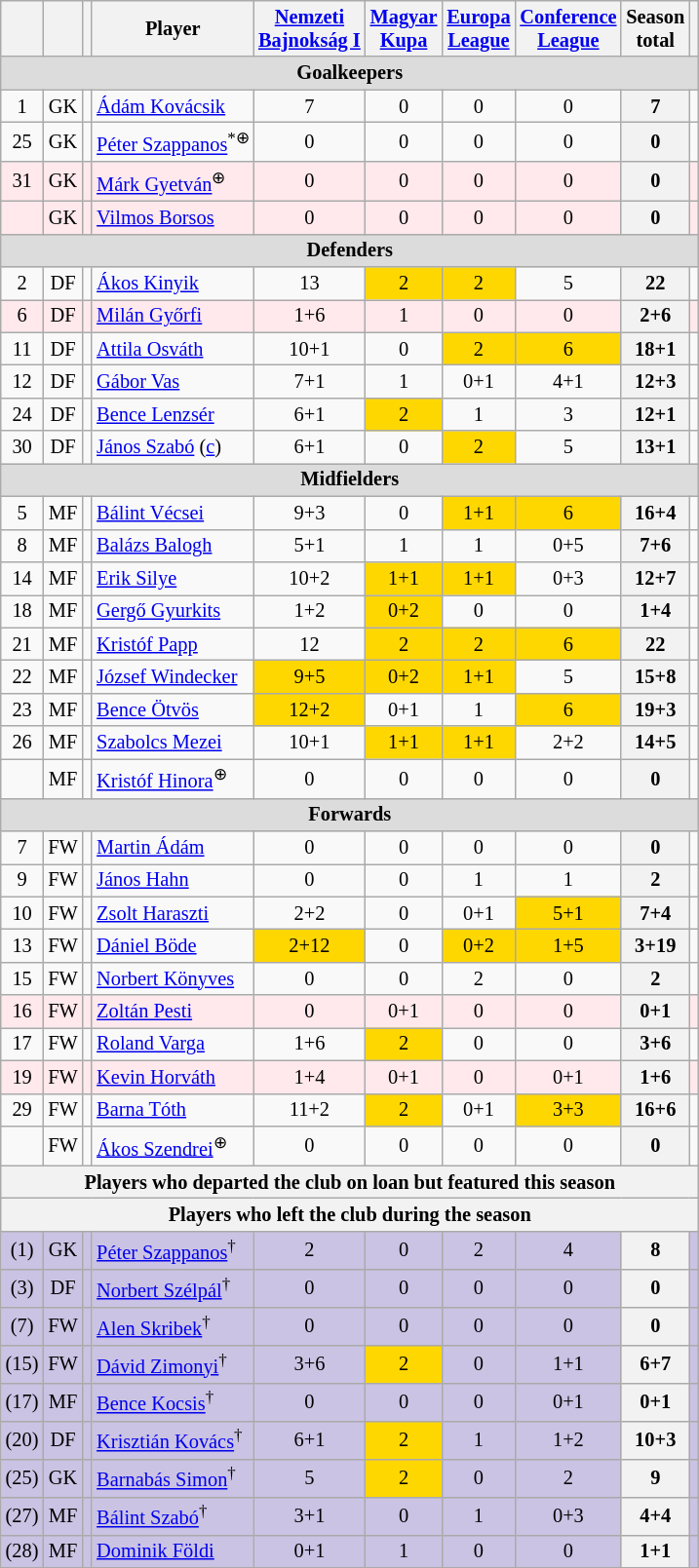<table class="wikitable sortable sticky-header" style="text-align:center; font-size:85%;">
<tr>
<th></th>
<th></th>
<th></th>
<th>Player</th>
<th><a href='#'>Nemzeti<br>Bajnokság I</a></th>
<th><a href='#'>Magyar<br>Kupa</a></th>
<th><a href='#'>Europa<br>League</a></th>
<th><a href='#'>Conference<br>League</a></th>
<th>Season<br>total</th>
<th class="unsortable"></th>
</tr>
<tr>
<th colspan=10 style=background:#dcdcdc; text-align:center>Goalkeepers</th>
</tr>
<tr>
<td>1</td>
<td>GK</td>
<td></td>
<td style="text-align:left;" data-sort-value="Kovacsik"><a href='#'>Ádám Kovácsik</a></td>
<td>7</td>
<td>0</td>
<td>0</td>
<td>0</td>
<th>7</th>
<td></td>
</tr>
<tr>
<td>25</td>
<td>GK</td>
<td></td>
<td style="text-align:left;" data-sort-value="Szappanos"><a href='#'>Péter Szappanos</a><sup>*⊕</sup></td>
<td>0</td>
<td>0</td>
<td>0</td>
<td>0</td>
<th>0</th>
<td></td>
</tr>
<tr bgcolor=#ffe9ec>
<td>31</td>
<td>GK</td>
<td></td>
<td style="text-align:left;" data-sort-value="Gyetvan"><a href='#'>Márk Gyetván</a><sup>⊕</sup></td>
<td>0</td>
<td>0</td>
<td>0</td>
<td>0</td>
<th>0</th>
<td></td>
</tr>
<tr bgcolor=#ffe9ec>
<td></td>
<td>GK</td>
<td></td>
<td style="text-align:left;" data-sort-value="Borsos"><a href='#'>Vilmos Borsos</a></td>
<td>0</td>
<td>0</td>
<td>0</td>
<td>0</td>
<th>0</th>
<td></td>
</tr>
<tr>
<th colspan=10 style=background:#dcdcdc; text-align:center>Defenders</th>
</tr>
<tr>
<td>2</td>
<td>DF</td>
<td></td>
<td style="text-align:left;" data-sort-value="Kinyik"><a href='#'>Ákos Kinyik</a></td>
<td>13</td>
<td style="background-color:gold;">2</td>
<td style="background-color:gold;">2</td>
<td>5</td>
<th>22</th>
<td></td>
</tr>
<tr bgcolor=#ffe9ec>
<td>6</td>
<td>DF</td>
<td></td>
<td style="text-align:left;" data-sort-value="Gyorfi"><a href='#'>Milán Győrfi</a></td>
<td>1+6</td>
<td>1</td>
<td>0</td>
<td>0</td>
<th>2+6</th>
<td></td>
</tr>
<tr>
<td>11</td>
<td>DF</td>
<td></td>
<td style="text-align:left;" data-sort-value="Osvath"><a href='#'>Attila Osváth</a></td>
<td>10+1</td>
<td>0</td>
<td style="background-color:gold;">2</td>
<td style="background-color:gold;">6</td>
<th>18+1</th>
<td></td>
</tr>
<tr>
<td>12</td>
<td>DF</td>
<td></td>
<td style="text-align:left;" data-sort-value="Vas"><a href='#'>Gábor Vas</a></td>
<td>7+1</td>
<td>1</td>
<td>0+1</td>
<td>4+1</td>
<th>12+3</th>
<td></td>
</tr>
<tr>
<td>24</td>
<td>DF</td>
<td></td>
<td style="text-align:left;" data-sort-value="Lenzser"><a href='#'>Bence Lenzsér</a></td>
<td>6+1</td>
<td style="background-color:gold;">2</td>
<td>1</td>
<td>3</td>
<th>12+1</th>
<td></td>
</tr>
<tr>
<td>30</td>
<td>DF</td>
<td></td>
<td style="text-align:left;" data-sort-value="SzaboJ"><a href='#'>János Szabó</a> (<a href='#'>c</a>)</td>
<td>6+1</td>
<td>0</td>
<td style="background-color:gold;">2</td>
<td>5</td>
<th>13+1</th>
<td></td>
</tr>
<tr>
<th colspan=10 style=background:#dcdcdc; text-align:center>Midfielders</th>
</tr>
<tr>
<td>5</td>
<td>MF</td>
<td></td>
<td style="text-align:left;" data-sort-value="Vecsei"><a href='#'>Bálint Vécsei</a></td>
<td>9+3</td>
<td>0</td>
<td style="background-color:gold;">1+1</td>
<td style="background-color:gold;">6</td>
<th>16+4</th>
<td></td>
</tr>
<tr>
<td>8</td>
<td>MF</td>
<td></td>
<td style="text-align:left;" data-sort-value="BaloghB"><a href='#'>Balázs Balogh</a></td>
<td>5+1</td>
<td>1</td>
<td>1</td>
<td>0+5</td>
<th>7+6</th>
<td></td>
</tr>
<tr>
<td>14</td>
<td>MF</td>
<td></td>
<td style="text-align:left;" data-sort-value="Silye"><a href='#'>Erik Silye</a></td>
<td>10+2</td>
<td style="background-color:gold;">1+1</td>
<td style="background-color:gold;">1+1</td>
<td>0+3</td>
<th>12+7</th>
<td></td>
</tr>
<tr>
<td>18</td>
<td>MF</td>
<td></td>
<td style="text-align:left;" data-sort-value="Gyurkits"><a href='#'>Gergő Gyurkits</a></td>
<td>1+2</td>
<td style="background-color:gold;">0+2</td>
<td>0</td>
<td>0</td>
<th>1+4</th>
<td></td>
</tr>
<tr>
<td>21</td>
<td>MF</td>
<td></td>
<td style="text-align:left;" data-sort-value="PappK"><a href='#'>Kristóf Papp</a></td>
<td>12</td>
<td style="background-color:gold;">2</td>
<td style="background-color:gold;">2</td>
<td style="background-color:gold;">6</td>
<th>22</th>
<td></td>
</tr>
<tr>
<td>22</td>
<td>MF</td>
<td></td>
<td style="text-align:left;" data-sort-value="Windecker"><a href='#'>József Windecker</a></td>
<td style="background-color:gold;">9+5</td>
<td style="background-color:gold;">0+2</td>
<td style="background-color:gold;">1+1</td>
<td>5</td>
<th>15+8</th>
<td></td>
</tr>
<tr>
<td>23</td>
<td>MF</td>
<td></td>
<td style="text-align:left;" data-sort-value="Otvos"><a href='#'>Bence Ötvös</a></td>
<td style="background-color:gold;">12+2</td>
<td>0+1</td>
<td>1</td>
<td style="background-color:gold;">6</td>
<th>19+3</th>
<td></td>
</tr>
<tr>
<td>26</td>
<td>MF</td>
<td></td>
<td style="text-align:left;" data-sort-value="Mezei"><a href='#'>Szabolcs Mezei</a></td>
<td>10+1</td>
<td style="background-color:gold;">1+1</td>
<td style="background-color:gold;">1+1</td>
<td>2+2</td>
<th>14+5</th>
<td></td>
</tr>
<tr>
<td></td>
<td>MF</td>
<td></td>
<td style="text-align:left;" data-sort-value="Hinora"><a href='#'>Kristóf Hinora</a><sup>⊕</sup></td>
<td>0</td>
<td>0</td>
<td>0</td>
<td>0</td>
<th>0</th>
<td></td>
</tr>
<tr>
<th colspan=10 style=background:#dcdcdc; text-align:center>Forwards</th>
</tr>
<tr>
<td>7</td>
<td>FW</td>
<td></td>
<td style="text-align:left;" data-sort-value="Adam"><a href='#'>Martin Ádám</a></td>
<td>0</td>
<td>0</td>
<td>0</td>
<td>0</td>
<th>0</th>
<td></td>
</tr>
<tr>
<td>9</td>
<td>FW</td>
<td></td>
<td style="text-align:left;" data-sort-value="Hahn"><a href='#'>János Hahn</a></td>
<td>0</td>
<td>0</td>
<td>1</td>
<td>1</td>
<th>2</th>
<td></td>
</tr>
<tr>
<td>10</td>
<td>FW</td>
<td></td>
<td style="text-align:left;" data-sort-value="Haraszti"><a href='#'>Zsolt Haraszti</a></td>
<td>2+2</td>
<td>0</td>
<td>0+1</td>
<td style="background-color:gold;">5+1</td>
<th>7+4</th>
<td></td>
</tr>
<tr>
<td>13</td>
<td>FW</td>
<td></td>
<td style="text-align:left;" data-sort-value="Bode"><a href='#'>Dániel Böde</a></td>
<td style="background-color:gold;">2+12</td>
<td>0</td>
<td style="background-color:gold;">0+2</td>
<td style="background-color:gold;">1+5</td>
<th>3+19</th>
<td></td>
</tr>
<tr>
<td>15</td>
<td>FW</td>
<td></td>
<td style="text-align:left;" data-sort-value="Konyves"><a href='#'>Norbert Könyves</a></td>
<td>0</td>
<td>0</td>
<td>2</td>
<td>0</td>
<th>2</th>
<td></td>
</tr>
<tr bgcolor=#ffe9ec>
<td>16</td>
<td>FW</td>
<td></td>
<td style="text-align:left;" data-sort-value="Pesti"><a href='#'>Zoltán Pesti</a></td>
<td>0</td>
<td>0+1</td>
<td>0</td>
<td>0</td>
<th>0+1</th>
<td></td>
</tr>
<tr>
<td>17</td>
<td>FW</td>
<td></td>
<td style="text-align:left;" data-sort-value="Varga"><a href='#'>Roland Varga</a></td>
<td>1+6</td>
<td style="background-color:gold;">2</td>
<td>0</td>
<td>0</td>
<th>3+6</th>
<td></td>
</tr>
<tr bgcolor=#ffe9ec>
<td>19</td>
<td>FW</td>
<td></td>
<td style="text-align:left;" data-sort-value="HorvathK"><a href='#'>Kevin Horváth</a></td>
<td>1+4</td>
<td>0+1</td>
<td>0</td>
<td>0+1</td>
<th>1+6</th>
<td></td>
</tr>
<tr>
<td>29</td>
<td>FW</td>
<td></td>
<td style="text-align:left;" data-sort-value="TothB"><a href='#'>Barna Tóth</a></td>
<td>11+2</td>
<td style="background-color:gold;">2</td>
<td>0+1</td>
<td style="background-color:gold;">3+3</td>
<th>16+6</th>
<td></td>
</tr>
<tr>
<td></td>
<td>FW</td>
<td></td>
<td style="text-align:left;" data-sort-value="Szendrei"><a href='#'>Ákos Szendrei</a><sup>⊕</sup></td>
<td>0</td>
<td>0</td>
<td>0</td>
<td>0</td>
<th>0</th>
<td></td>
</tr>
<tr>
<th colspan="10">Players who departed the club on loan but featured this season</th>
</tr>
<tr>
<th colspan="10">Players who left the club during the season</th>
</tr>
<tr bgcolor=#CBC3E3>
<td>(1)</td>
<td>GK</td>
<td></td>
<td style="text-align:left;" data-sort-value="Szappanos"><a href='#'>Péter Szappanos</a><sup>†</sup></td>
<td>2</td>
<td>0</td>
<td>2</td>
<td>4</td>
<th>8</th>
<td></td>
</tr>
<tr bgcolor=#CBC3E3>
<td>(3)</td>
<td>DF</td>
<td></td>
<td style="text-align:left;" data-sort-value="Szelpal"><a href='#'>Norbert Szélpál</a><sup>†</sup></td>
<td>0</td>
<td>0</td>
<td>0</td>
<td>0</td>
<th>0</th>
<td></td>
</tr>
<tr bgcolor=#CBC3E3>
<td>(7)</td>
<td>FW</td>
<td></td>
<td style="text-align:left;" data-sort-value="Skribek"><a href='#'>Alen Skribek</a><sup>†</sup></td>
<td>0</td>
<td>0</td>
<td>0</td>
<td>0</td>
<th>0</th>
<td></td>
</tr>
<tr bgcolor=#CBC3E3>
<td>(15)</td>
<td>FW</td>
<td></td>
<td style="text-align:left;" data-sort-value="Zimonyi"><a href='#'>Dávid Zimonyi</a><sup>†</sup></td>
<td>3+6</td>
<td style="background-color:gold;">2</td>
<td>0</td>
<td>1+1</td>
<th>6+7</th>
<td></td>
</tr>
<tr bgcolor=#CBC3E3>
<td>(17)</td>
<td>MF</td>
<td></td>
<td style="text-align:left;" data-sort-value="KocsisB"><a href='#'>Bence Kocsis</a><sup>†</sup></td>
<td>0</td>
<td>0</td>
<td>0</td>
<td>0+1</td>
<th>0+1</th>
<td></td>
</tr>
<tr bgcolor=#CBC3E3>
<td>(20)</td>
<td>DF</td>
<td></td>
<td style="text-align:left;" data-sort-value="KovacsK"><a href='#'>Krisztián Kovács</a><sup>†</sup></td>
<td>6+1</td>
<td style="background-color:gold;">2</td>
<td>1</td>
<td>1+2</td>
<th>10+3</th>
<td></td>
</tr>
<tr bgcolor=#CBC3E3>
<td>(25)</td>
<td>GK</td>
<td></td>
<td style="text-align:left;" data-sort-value="SimonB"><a href='#'>Barnabás Simon</a><sup>†</sup></td>
<td>5</td>
<td style="background-color:gold;">2</td>
<td>0</td>
<td>2</td>
<th>9</th>
<td></td>
</tr>
<tr bgcolor=#CBC3E3>
<td>(27)</td>
<td>MF</td>
<td></td>
<td style="text-align:left;" data-sort-value="SzaboB"><a href='#'>Bálint Szabó</a><sup>†</sup></td>
<td>3+1</td>
<td>0</td>
<td>1</td>
<td>0+3</td>
<th>4+4</th>
<td></td>
</tr>
<tr bgcolor=#CBC3E3>
<td>(28)</td>
<td>MF</td>
<td></td>
<td style="text-align:left;" data-sort-value="Foldi"><a href='#'>Dominik Földi</a></td>
<td>0+1</td>
<td>1</td>
<td>0</td>
<td>0</td>
<th>1+1</th>
<td></td>
</tr>
<tr>
</tr>
</table>
